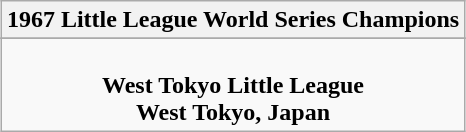<table class="wikitable" style="text-align: center; margin: 0 auto;">
<tr>
<th>1967 Little League World Series Champions</th>
</tr>
<tr>
</tr>
<tr>
<td><br><strong>West Tokyo Little League</strong><br><strong>West Tokyo, Japan</strong></td>
</tr>
</table>
